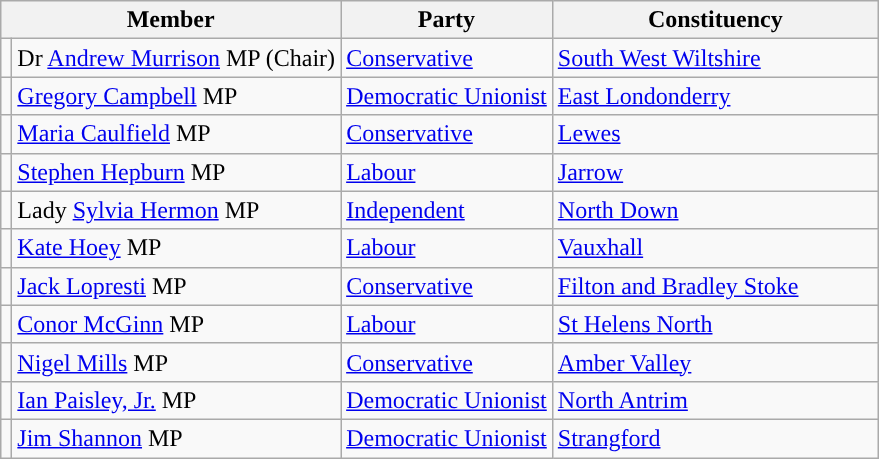<table class="wikitable">
<tr>
<th width="160px" colspan="2" valign="top">Member</th>
<th valign="top">Party</th>
<th width="210px" valign="top">Constituency</th>
</tr>
<tr>
<td style="color:inherit;background:"></td>
<td>Dr <a href='#'>Andrew Murrison</a> MP (Chair)</td>
<td><a href='#'>Conservative</a></td>
<td><a href='#'>South West Wiltshire</a></td>
</tr>
<tr>
<td style="color:inherit;background:"></td>
<td><a href='#'>Gregory Campbell</a> MP</td>
<td><a href='#'>Democratic Unionist</a></td>
<td><a href='#'>East Londonderry</a></td>
</tr>
<tr>
<td style="color:inherit;background:"></td>
<td><a href='#'>Maria Caulfield</a> MP</td>
<td><a href='#'>Conservative</a></td>
<td><a href='#'>Lewes</a></td>
</tr>
<tr>
<td style="color:inherit;background:"></td>
<td><a href='#'>Stephen Hepburn</a> MP</td>
<td><a href='#'>Labour</a></td>
<td><a href='#'>Jarrow</a></td>
</tr>
<tr>
<td style="color:inherit;background:"></td>
<td>Lady <a href='#'>Sylvia Hermon</a> MP</td>
<td><a href='#'>Independent</a></td>
<td><a href='#'>North Down</a></td>
</tr>
<tr>
<td style="color:inherit;background:"></td>
<td><a href='#'>Kate Hoey</a> MP</td>
<td><a href='#'>Labour</a></td>
<td><a href='#'>Vauxhall</a></td>
</tr>
<tr>
<td style="color:inherit;background:"></td>
<td><a href='#'>Jack Lopresti</a> MP</td>
<td><a href='#'>Conservative</a></td>
<td><a href='#'>Filton and Bradley Stoke</a></td>
</tr>
<tr>
<td style="color:inherit;background:"></td>
<td><a href='#'>Conor McGinn</a> MP</td>
<td><a href='#'>Labour</a></td>
<td><a href='#'>St Helens North</a></td>
</tr>
<tr>
<td style="color:inherit;background:"></td>
<td><a href='#'>Nigel Mills</a> MP</td>
<td><a href='#'>Conservative</a></td>
<td><a href='#'>Amber Valley</a></td>
</tr>
<tr>
<td style="color:inherit;background:"></td>
<td><a href='#'>Ian Paisley, Jr.</a> MP</td>
<td><a href='#'>Democratic Unionist</a></td>
<td><a href='#'>North Antrim</a></td>
</tr>
<tr>
<td style="color:inherit;background:"></td>
<td><a href='#'>Jim Shannon</a> MP</td>
<td><a href='#'>Democratic Unionist</a></td>
<td><a href='#'>Strangford</a></td>
</tr>
</table>
